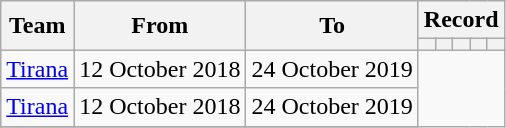<table class="wikitable" style="text-align: center">
<tr>
<th rowspan="2">Team</th>
<th rowspan="2">From</th>
<th rowspan="2">To</th>
<th colspan="5">Record</th>
</tr>
<tr>
<th></th>
<th></th>
<th></th>
<th></th>
<th></th>
</tr>
<tr>
<td><a href='#'>Tirana</a></td>
<td>12 October 2018</td>
<td>24 October 2019<br></td>
</tr>
<tr>
<td><a href='#'>Tirana</a></td>
<td>12 October 2018</td>
<td>24 October 2019<br></td>
</tr>
<tr>
</tr>
</table>
